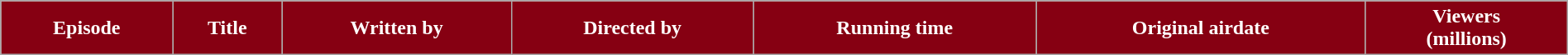<table class="wikitable plainrowheaders" style="width:100%;">
<tr style="color:#fff;">
<th style="background:#860012;">Episode</th>
<th style="background:#860012;">Title</th>
<th style="background:#860012;">Written by</th>
<th style="background:#860012;">Directed by</th>
<th style="background:#860012;">Running time</th>
<th style="background:#860012;">Original airdate</th>
<th style="background:#860012;">Viewers<br>(millions)<br>
</th>
</tr>
</table>
